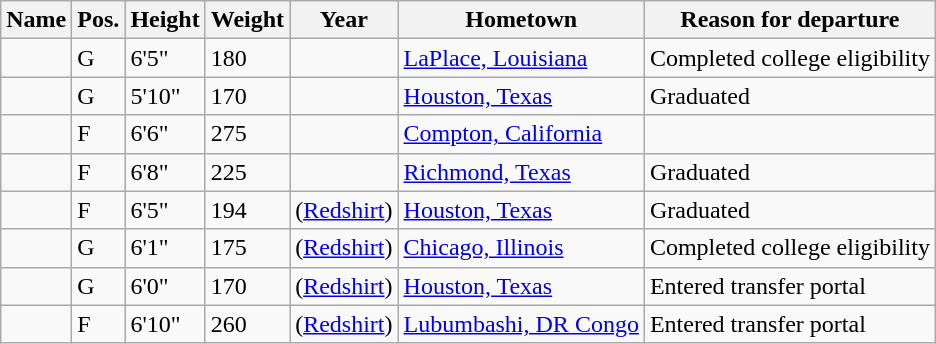<table class="wikitable sortable" border="1">
<tr>
<th>Name</th>
<th>Pos.</th>
<th>Height</th>
<th>Weight</th>
<th>Year</th>
<th>Hometown</th>
<th class="unsortable">Reason for departure</th>
</tr>
<tr>
<td></td>
<td>G</td>
<td>6'5"</td>
<td>180</td>
<td></td>
<td><a href='#'>LaPlace, Louisiana</a></td>
<td>Completed college eligibility</td>
</tr>
<tr>
<td></td>
<td>G</td>
<td>5'10"</td>
<td>170</td>
<td></td>
<td><a href='#'>Houston, Texas</a></td>
<td>Graduated</td>
</tr>
<tr>
<td></td>
<td>F</td>
<td>6'6"</td>
<td>275</td>
<td></td>
<td><a href='#'>Compton, California</a></td>
<td></td>
</tr>
<tr>
<td></td>
<td>F</td>
<td>6'8"</td>
<td>225</td>
<td></td>
<td><a href='#'>Richmond, Texas</a></td>
<td>Graduated</td>
</tr>
<tr>
<td></td>
<td>F</td>
<td>6'5"</td>
<td>194</td>
<td> (<a href='#'>Redshirt</a>)</td>
<td><a href='#'>Houston, Texas</a></td>
<td>Graduated</td>
</tr>
<tr>
<td></td>
<td>G</td>
<td>6'1"</td>
<td>175</td>
<td> (<a href='#'>Redshirt</a>)</td>
<td><a href='#'>Chicago, Illinois</a></td>
<td>Completed college eligibility</td>
</tr>
<tr>
<td></td>
<td>G</td>
<td>6'0"</td>
<td>170</td>
<td> (<a href='#'>Redshirt</a>)</td>
<td><a href='#'>Houston, Texas</a></td>
<td>Entered transfer portal</td>
</tr>
<tr>
<td></td>
<td>F</td>
<td>6'10"</td>
<td>260</td>
<td> (<a href='#'>Redshirt</a>)</td>
<td><a href='#'>Lubumbashi, DR Congo</a></td>
<td>Entered transfer portal</td>
</tr>
</table>
